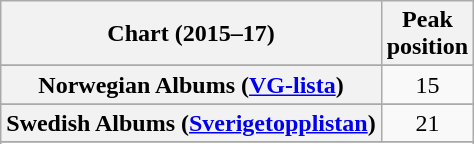<table class="wikitable sortable plainrowheaders" style="text-align:center">
<tr>
<th scope="col">Chart (2015–17)</th>
<th scope="col">Peak<br> position</th>
</tr>
<tr>
</tr>
<tr>
</tr>
<tr>
</tr>
<tr>
</tr>
<tr>
</tr>
<tr>
</tr>
<tr>
</tr>
<tr>
</tr>
<tr>
</tr>
<tr>
</tr>
<tr>
<th scope="row">Norwegian Albums (<a href='#'>VG-lista</a>)</th>
<td>15</td>
</tr>
<tr>
</tr>
<tr>
<th scope="row">Swedish Albums (<a href='#'>Sverigetopplistan</a>)</th>
<td>21</td>
</tr>
<tr>
</tr>
<tr>
</tr>
<tr>
</tr>
<tr>
</tr>
</table>
